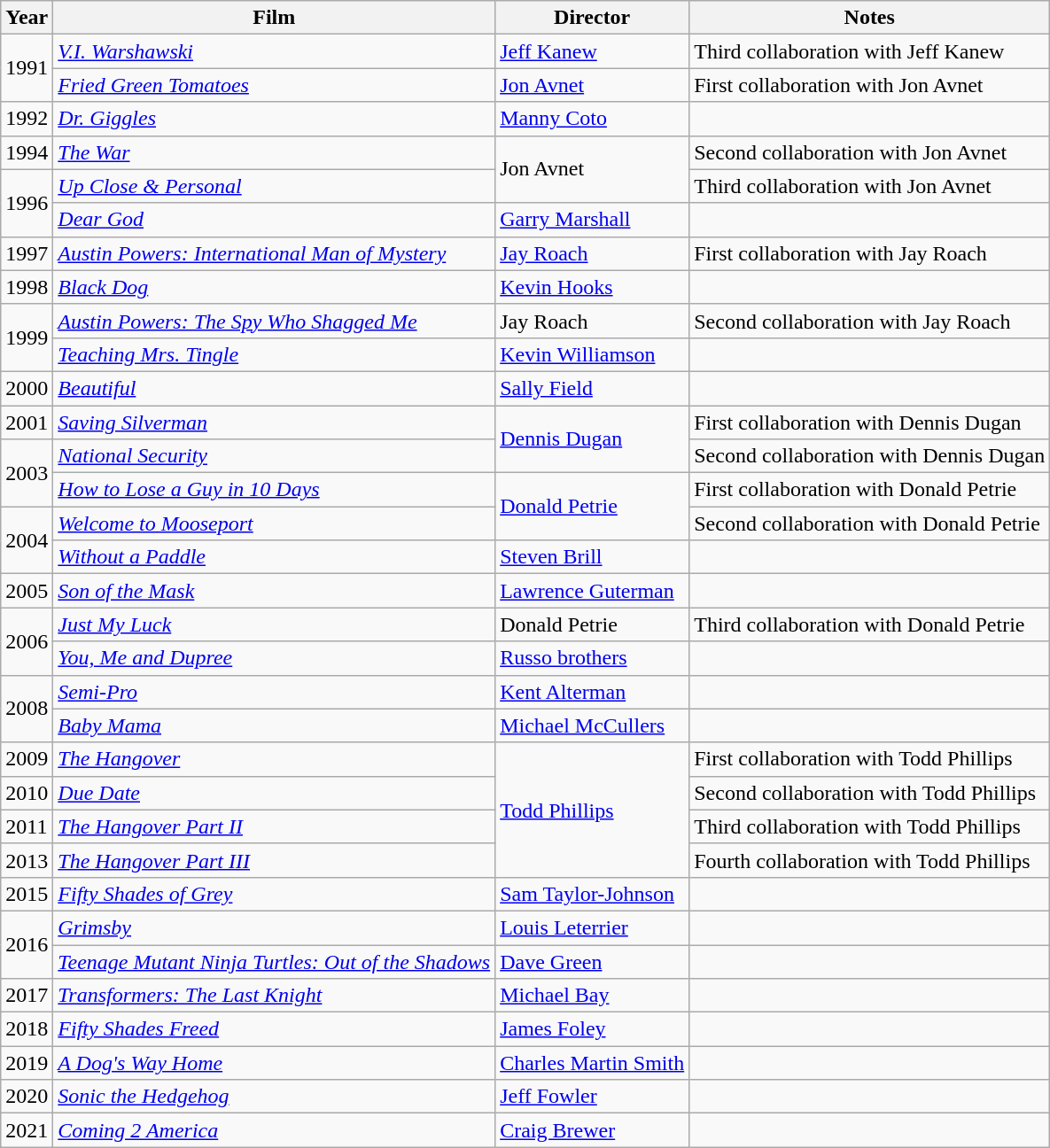<table class="wikitable">
<tr>
<th>Year</th>
<th>Film</th>
<th>Director</th>
<th>Notes</th>
</tr>
<tr>
<td rowspan=2>1991</td>
<td><em><a href='#'>V.I. Warshawski</a></em></td>
<td><a href='#'>Jeff Kanew</a></td>
<td>Third collaboration with Jeff Kanew</td>
</tr>
<tr>
<td><em><a href='#'>Fried Green Tomatoes</a></em></td>
<td><a href='#'>Jon Avnet</a></td>
<td>First collaboration with Jon Avnet</td>
</tr>
<tr>
<td>1992</td>
<td><em><a href='#'>Dr. Giggles</a></em></td>
<td><a href='#'>Manny Coto</a></td>
<td></td>
</tr>
<tr>
<td>1994</td>
<td><em><a href='#'>The War</a></em></td>
<td rowspan=2>Jon Avnet</td>
<td>Second collaboration with Jon Avnet</td>
</tr>
<tr>
<td rowspan=2>1996</td>
<td><em><a href='#'>Up Close & Personal</a></em></td>
<td>Third collaboration with Jon Avnet</td>
</tr>
<tr>
<td><em><a href='#'>Dear God</a></em></td>
<td><a href='#'>Garry Marshall</a></td>
<td></td>
</tr>
<tr>
<td>1997</td>
<td><em><a href='#'>Austin Powers: International Man of Mystery</a></em></td>
<td><a href='#'>Jay Roach</a></td>
<td>First collaboration with Jay Roach</td>
</tr>
<tr>
<td>1998</td>
<td><em><a href='#'>Black Dog</a></em></td>
<td><a href='#'>Kevin Hooks</a></td>
<td></td>
</tr>
<tr>
<td rowspan=2>1999</td>
<td><em><a href='#'>Austin Powers: The Spy Who Shagged Me</a></em></td>
<td>Jay Roach</td>
<td>Second collaboration with Jay Roach</td>
</tr>
<tr>
<td><em><a href='#'>Teaching Mrs. Tingle</a></em></td>
<td><a href='#'>Kevin Williamson</a></td>
<td></td>
</tr>
<tr>
<td>2000</td>
<td><em><a href='#'>Beautiful</a></em></td>
<td><a href='#'>Sally Field</a></td>
<td></td>
</tr>
<tr>
<td>2001</td>
<td><em><a href='#'>Saving Silverman</a></em></td>
<td rowspan=2><a href='#'>Dennis Dugan</a></td>
<td>First collaboration with Dennis Dugan</td>
</tr>
<tr>
<td rowspan=2>2003</td>
<td><em><a href='#'>National Security</a></em></td>
<td>Second collaboration with Dennis Dugan</td>
</tr>
<tr>
<td><em><a href='#'>How to Lose a Guy in 10 Days</a></em></td>
<td rowspan=2><a href='#'>Donald Petrie</a></td>
<td>First collaboration with Donald Petrie</td>
</tr>
<tr>
<td rowspan=2>2004</td>
<td><em><a href='#'>Welcome to Mooseport</a></em></td>
<td>Second collaboration with Donald Petrie</td>
</tr>
<tr>
<td><em><a href='#'>Without a Paddle</a></em></td>
<td><a href='#'>Steven Brill</a></td>
<td></td>
</tr>
<tr>
<td>2005</td>
<td><em><a href='#'>Son of the Mask</a></em></td>
<td><a href='#'>Lawrence Guterman</a></td>
<td></td>
</tr>
<tr>
<td rowspan=2>2006</td>
<td><em><a href='#'>Just My Luck</a></em></td>
<td>Donald Petrie</td>
<td>Third collaboration with Donald Petrie</td>
</tr>
<tr>
<td><em><a href='#'>You, Me and Dupree</a></em></td>
<td><a href='#'>Russo brothers</a></td>
<td></td>
</tr>
<tr>
<td rowspan=2>2008</td>
<td><em><a href='#'>Semi-Pro</a></em></td>
<td><a href='#'>Kent Alterman</a></td>
<td></td>
</tr>
<tr>
<td><em><a href='#'>Baby Mama</a></em></td>
<td><a href='#'>Michael McCullers</a></td>
<td></td>
</tr>
<tr>
<td>2009</td>
<td><em><a href='#'>The Hangover</a></em></td>
<td rowspan=4><a href='#'>Todd Phillips</a></td>
<td>First collaboration with Todd Phillips</td>
</tr>
<tr>
<td>2010</td>
<td><em><a href='#'>Due Date</a></em></td>
<td>Second collaboration with Todd Phillips</td>
</tr>
<tr>
<td>2011</td>
<td><em><a href='#'>The Hangover Part II</a></em></td>
<td>Third collaboration with Todd Phillips</td>
</tr>
<tr>
<td>2013</td>
<td><em><a href='#'>The Hangover Part III</a></em></td>
<td>Fourth collaboration with Todd Phillips</td>
</tr>
<tr>
<td>2015</td>
<td><em><a href='#'>Fifty Shades of Grey</a></em></td>
<td><a href='#'>Sam Taylor-Johnson</a></td>
<td></td>
</tr>
<tr>
<td rowspan=2>2016</td>
<td><em><a href='#'>Grimsby</a></em></td>
<td><a href='#'>Louis Leterrier</a></td>
<td></td>
</tr>
<tr>
<td><em><a href='#'>Teenage Mutant Ninja Turtles: Out of the Shadows</a></em></td>
<td><a href='#'>Dave Green</a></td>
<td></td>
</tr>
<tr>
<td>2017</td>
<td><em><a href='#'>Transformers: The Last Knight</a></em></td>
<td><a href='#'>Michael Bay</a></td>
<td></td>
</tr>
<tr>
<td>2018</td>
<td><em><a href='#'>Fifty Shades Freed</a></em></td>
<td><a href='#'>James Foley</a></td>
<td></td>
</tr>
<tr>
<td>2019</td>
<td><em><a href='#'>A Dog's Way Home</a></em></td>
<td><a href='#'>Charles Martin Smith</a></td>
<td></td>
</tr>
<tr>
<td>2020</td>
<td><em><a href='#'>Sonic the Hedgehog</a></em></td>
<td><a href='#'>Jeff Fowler</a></td>
<td></td>
</tr>
<tr>
<td>2021</td>
<td><em><a href='#'>Coming 2 America</a></em></td>
<td><a href='#'>Craig Brewer</a></td>
<td></td>
</tr>
</table>
